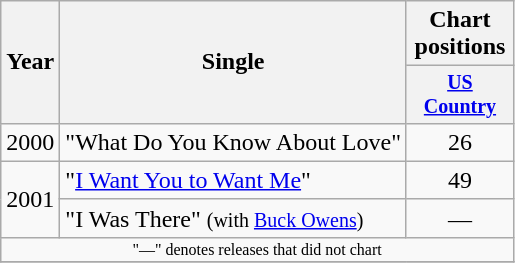<table class="wikitable" style="text-align:center;">
<tr>
<th rowspan="2">Year</th>
<th rowspan="2">Single</th>
<th colspan="1">Chart positions</th>
</tr>
<tr style="font-size:smaller;">
<th width="65"><a href='#'>US Country</a></th>
</tr>
<tr>
<td>2000</td>
<td align="left">"What Do You Know About Love"</td>
<td>26</td>
</tr>
<tr>
<td rowspan="2">2001</td>
<td align="left">"<a href='#'>I Want You to Want Me</a>"</td>
<td>49</td>
</tr>
<tr>
<td align="left">"I Was There" <small>(with <a href='#'>Buck Owens</a>)</small></td>
<td>—</td>
</tr>
<tr>
<td colspan="5" style="font-size:8pt">"—" denotes releases that did not chart</td>
</tr>
<tr>
</tr>
</table>
